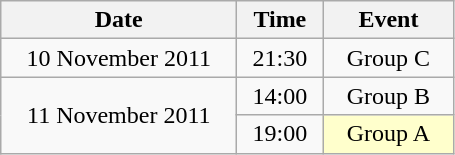<table class = "wikitable" style="text-align:center;">
<tr>
<th width=150>Date</th>
<th width=50>Time</th>
<th width=80>Event</th>
</tr>
<tr>
<td>10 November 2011</td>
<td>21:30</td>
<td>Group C</td>
</tr>
<tr>
<td rowspan=2>11 November 2011</td>
<td>14:00</td>
<td>Group B</td>
</tr>
<tr>
<td>19:00</td>
<td bgcolor=ffffcc>Group A</td>
</tr>
</table>
